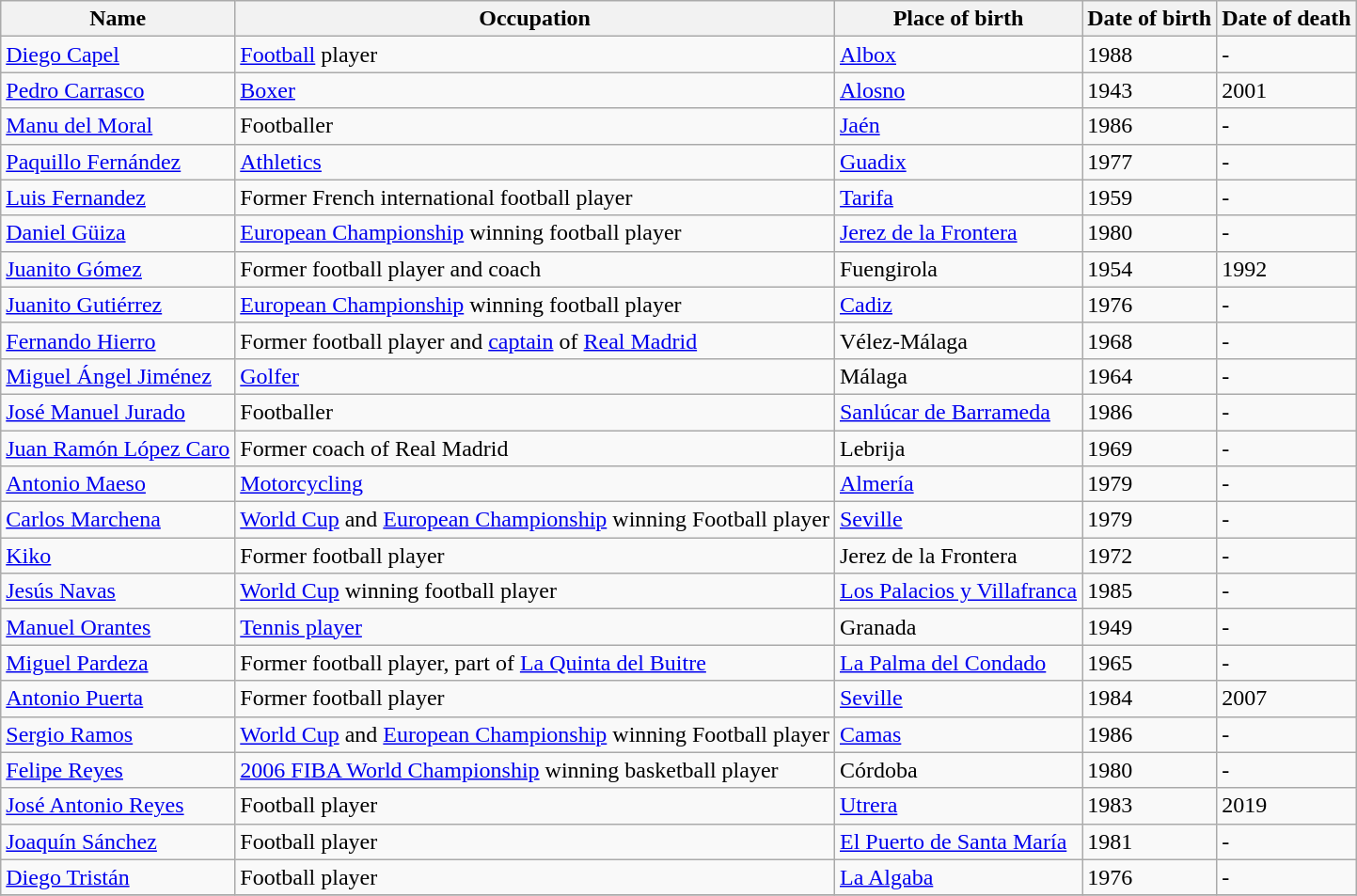<table class="wikitable">
<tr>
<th align=center>Name</th>
<th align=center>Occupation</th>
<th align=center nowrap>Place of birth</th>
<th align=center nowrap>Date of birth</th>
<th align=center nowrap>Date of death</th>
</tr>
<tr>
<td><a href='#'>Diego Capel</a></td>
<td><a href='#'>Football</a> player</td>
<td><a href='#'>Albox</a></td>
<td>1988</td>
<td>-</td>
</tr>
<tr>
<td><a href='#'>Pedro Carrasco</a></td>
<td><a href='#'>Boxer</a></td>
<td><a href='#'>Alosno</a></td>
<td>1943</td>
<td>2001</td>
</tr>
<tr>
<td><a href='#'>Manu del Moral</a></td>
<td>Footballer</td>
<td><a href='#'>Jaén</a></td>
<td>1986</td>
<td>-</td>
</tr>
<tr>
<td><a href='#'>Paquillo Fernández</a></td>
<td><a href='#'>Athletics</a></td>
<td><a href='#'>Guadix</a></td>
<td>1977</td>
<td>-</td>
</tr>
<tr>
<td><a href='#'>Luis Fernandez</a></td>
<td>Former French international football player</td>
<td><a href='#'>Tarifa</a></td>
<td>1959</td>
<td>-</td>
</tr>
<tr>
<td><a href='#'>Daniel Güiza</a></td>
<td><a href='#'>European Championship</a> winning football player</td>
<td><a href='#'>Jerez de la Frontera</a></td>
<td>1980</td>
<td>-</td>
</tr>
<tr>
<td><a href='#'>Juanito Gómez</a></td>
<td>Former football player and coach</td>
<td>Fuengirola</td>
<td>1954</td>
<td>1992</td>
</tr>
<tr>
<td><a href='#'>Juanito Gutiérrez</a></td>
<td><a href='#'>European Championship</a> winning football player</td>
<td><a href='#'>Cadiz</a></td>
<td>1976</td>
<td>-</td>
</tr>
<tr>
<td><a href='#'>Fernando Hierro</a></td>
<td>Former football player and <a href='#'>captain</a> of <a href='#'>Real Madrid</a></td>
<td>Vélez-Málaga</td>
<td>1968</td>
<td>-</td>
</tr>
<tr>
<td><a href='#'>Miguel Ángel Jiménez</a></td>
<td><a href='#'>Golfer</a></td>
<td>Málaga</td>
<td>1964</td>
<td>-</td>
</tr>
<tr>
<td><a href='#'>José Manuel Jurado</a></td>
<td>Footballer</td>
<td><a href='#'>Sanlúcar de Barrameda</a></td>
<td>1986</td>
<td>-</td>
</tr>
<tr>
<td><a href='#'>Juan Ramón López Caro</a></td>
<td>Former coach of Real Madrid</td>
<td>Lebrija</td>
<td>1969</td>
<td>-</td>
</tr>
<tr>
<td><a href='#'>Antonio Maeso</a></td>
<td><a href='#'>Motorcycling</a></td>
<td><a href='#'>Almería</a></td>
<td>1979</td>
<td>-</td>
</tr>
<tr>
<td><a href='#'>Carlos Marchena</a></td>
<td><a href='#'>World Cup</a> and <a href='#'>European Championship</a> winning Football player</td>
<td><a href='#'>Seville</a></td>
<td>1979</td>
<td>-</td>
</tr>
<tr>
<td><a href='#'>Kiko</a></td>
<td>Former football player</td>
<td>Jerez de la Frontera</td>
<td>1972</td>
<td>-</td>
</tr>
<tr>
<td><a href='#'>Jesús Navas</a></td>
<td><a href='#'>World Cup</a> winning football player</td>
<td><a href='#'>Los Palacios y Villafranca</a></td>
<td>1985</td>
<td>-</td>
</tr>
<tr>
<td><a href='#'>Manuel Orantes</a></td>
<td><a href='#'>Tennis player</a></td>
<td>Granada</td>
<td>1949</td>
<td>-</td>
</tr>
<tr>
<td><a href='#'>Miguel Pardeza</a></td>
<td>Former football player, part of <a href='#'>La Quinta del Buitre</a></td>
<td><a href='#'>La Palma del Condado</a></td>
<td>1965</td>
<td>-</td>
</tr>
<tr>
<td><a href='#'>Antonio Puerta</a></td>
<td>Former football player</td>
<td><a href='#'>Seville</a></td>
<td>1984</td>
<td>2007</td>
</tr>
<tr>
<td><a href='#'>Sergio Ramos</a></td>
<td><a href='#'>World Cup</a> and <a href='#'>European Championship</a> winning Football player</td>
<td><a href='#'>Camas</a></td>
<td>1986</td>
<td>-</td>
</tr>
<tr>
<td><a href='#'>Felipe Reyes</a></td>
<td><a href='#'>2006 FIBA World Championship</a> winning basketball player</td>
<td>Córdoba</td>
<td>1980</td>
<td>-</td>
</tr>
<tr>
<td><a href='#'>José Antonio Reyes</a></td>
<td>Football player</td>
<td><a href='#'>Utrera</a></td>
<td>1983</td>
<td>2019</td>
</tr>
<tr>
<td><a href='#'>Joaquín Sánchez</a></td>
<td>Football player</td>
<td><a href='#'>El Puerto de Santa María</a></td>
<td>1981</td>
<td>-</td>
</tr>
<tr>
<td><a href='#'>Diego Tristán</a></td>
<td>Football player</td>
<td><a href='#'>La Algaba</a></td>
<td>1976</td>
<td>-</td>
</tr>
<tr>
</tr>
</table>
